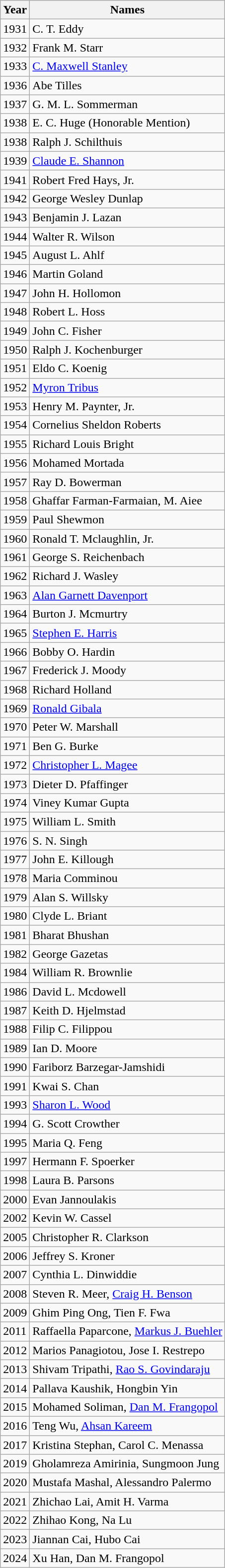<table class=wikitable>
<tr>
<th>Year</th>
<th>Names</th>
</tr>
<tr>
<td>1931</td>
<td>C. T. Eddy</td>
</tr>
<tr>
<td>1932</td>
<td>Frank M. Starr</td>
</tr>
<tr>
<td>1933</td>
<td><a href='#'>C. Maxwell Stanley</a></td>
</tr>
<tr>
<td>1936</td>
<td>Abe Tilles</td>
</tr>
<tr>
<td>1937</td>
<td>G. M. L. Sommerman</td>
</tr>
<tr>
<td>1938</td>
<td>E. C. Huge (Honorable Mention)</td>
</tr>
<tr>
<td>1938</td>
<td>Ralph J. Schilthuis</td>
</tr>
<tr>
<td>1939</td>
<td><a href='#'>Claude E. Shannon</a></td>
</tr>
<tr>
<td>1941</td>
<td>Robert Fred Hays, Jr.</td>
</tr>
<tr>
<td>1942</td>
<td>George Wesley Dunlap</td>
</tr>
<tr>
<td>1943</td>
<td>Benjamin J. Lazan</td>
</tr>
<tr>
<td>1944</td>
<td>Walter R. Wilson</td>
</tr>
<tr>
<td>1945</td>
<td>August L. Ahlf</td>
</tr>
<tr>
<td>1946</td>
<td>Martin Goland</td>
</tr>
<tr>
<td>1947</td>
<td>John H. Hollomon</td>
</tr>
<tr>
<td>1948</td>
<td>Robert L. Hoss</td>
</tr>
<tr>
<td>1949</td>
<td>John C. Fisher</td>
</tr>
<tr>
<td>1950</td>
<td>Ralph J. Kochenburger</td>
</tr>
<tr>
<td>1951</td>
<td>Eldo C. Koenig</td>
</tr>
<tr>
<td>1952</td>
<td><a href='#'>Myron Tribus</a></td>
</tr>
<tr>
<td>1953</td>
<td>Henry M. Paynter, Jr.</td>
</tr>
<tr>
<td>1954</td>
<td>Cornelius Sheldon Roberts</td>
</tr>
<tr>
<td>1955</td>
<td>Richard Louis Bright</td>
</tr>
<tr>
<td>1956</td>
<td>Mohamed Mortada</td>
</tr>
<tr>
<td>1957</td>
<td>Ray D. Bowerman</td>
</tr>
<tr>
<td>1958</td>
<td>Ghaffar Farman-Farmaian, M. Aiee</td>
</tr>
<tr>
<td>1959</td>
<td>Paul Shewmon</td>
</tr>
<tr>
<td>1960</td>
<td>Ronald T. Mclaughlin, Jr.</td>
</tr>
<tr>
<td>1961</td>
<td>George S. Reichenbach</td>
</tr>
<tr>
<td>1962</td>
<td>Richard J. Wasley</td>
</tr>
<tr>
<td>1963</td>
<td><a href='#'>Alan Garnett Davenport</a></td>
</tr>
<tr>
<td>1964</td>
<td>Burton J. Mcmurtry</td>
</tr>
<tr>
<td>1965</td>
<td><a href='#'>Stephen E. Harris</a></td>
</tr>
<tr>
<td>1966</td>
<td>Bobby O. Hardin</td>
</tr>
<tr>
<td>1967</td>
<td>Frederick J. Moody</td>
</tr>
<tr>
<td>1968</td>
<td>Richard Holland</td>
</tr>
<tr>
<td>1969</td>
<td><a href='#'>Ronald Gibala</a></td>
</tr>
<tr>
<td>1970</td>
<td>Peter W. Marshall</td>
</tr>
<tr>
<td>1971</td>
<td>Ben G. Burke</td>
</tr>
<tr>
<td>1972</td>
<td><a href='#'>Christopher L. Magee</a></td>
</tr>
<tr>
<td>1973</td>
<td>Dieter D. Pfaffinger</td>
</tr>
<tr>
<td>1974</td>
<td>Viney Kumar Gupta</td>
</tr>
<tr>
<td>1975</td>
<td>William L. Smith</td>
</tr>
<tr>
<td>1976</td>
<td>S. N. Singh</td>
</tr>
<tr>
<td>1977</td>
<td>John E. Killough</td>
</tr>
<tr>
<td>1978</td>
<td>Maria Comminou</td>
</tr>
<tr>
<td>1979</td>
<td>Alan S. Willsky</td>
</tr>
<tr>
<td>1980</td>
<td>Clyde L. Briant</td>
</tr>
<tr>
<td>1981</td>
<td>Bharat Bhushan</td>
</tr>
<tr>
<td>1982</td>
<td>George Gazetas</td>
</tr>
<tr>
<td>1984</td>
<td>William R. Brownlie</td>
</tr>
<tr>
<td>1986</td>
<td>David L. Mcdowell</td>
</tr>
<tr>
<td>1987</td>
<td>Keith D. Hjelmstad</td>
</tr>
<tr>
<td>1988</td>
<td>Filip C. Filippou</td>
</tr>
<tr>
<td>1989</td>
<td>Ian D. Moore</td>
</tr>
<tr>
<td>1990</td>
<td>Fariborz Barzegar-Jamshidi</td>
</tr>
<tr>
<td>1991</td>
<td>Kwai S. Chan</td>
</tr>
<tr>
<td>1993</td>
<td><a href='#'>Sharon L. Wood</a></td>
</tr>
<tr>
<td>1994</td>
<td>G. Scott Crowther</td>
</tr>
<tr>
<td>1995</td>
<td>Maria Q. Feng</td>
</tr>
<tr>
<td>1997</td>
<td>Hermann F. Spoerker</td>
</tr>
<tr>
<td>1998</td>
<td>Laura B. Parsons</td>
</tr>
<tr>
<td>2000</td>
<td>Evan Jannoulakis</td>
</tr>
<tr>
<td>2002</td>
<td>Kevin W. Cassel</td>
</tr>
<tr>
<td>2005</td>
<td>Christopher R. Clarkson</td>
</tr>
<tr>
<td>2006</td>
<td>Jeffrey S. Kroner</td>
</tr>
<tr>
<td>2007</td>
<td>Cynthia L. Dinwiddie</td>
</tr>
<tr>
<td>2008</td>
<td>Steven R. Meer, <a href='#'>Craig H. Benson</a></td>
</tr>
<tr>
<td>2009</td>
<td>Ghim Ping Ong, Tien F. Fwa</td>
</tr>
<tr>
<td>2011</td>
<td>Raffaella Paparcone, <a href='#'>Markus J. Buehler</a></td>
</tr>
<tr>
<td>2012</td>
<td>Marios Panagiotou, Jose I. Restrepo</td>
</tr>
<tr>
<td>2013</td>
<td>Shivam Tripathi, <a href='#'>Rao S. Govindaraju</a></td>
</tr>
<tr>
<td>2014</td>
<td>Pallava Kaushik, Hongbin Yin</td>
</tr>
<tr>
<td>2015</td>
<td>Mohamed Soliman, <a href='#'>Dan M. Frangopol</a></td>
</tr>
<tr>
<td>2016</td>
<td>Teng Wu, <a href='#'>Ahsan Kareem</a></td>
</tr>
<tr>
<td>2017</td>
<td>Kristina Stephan, Carol C. Menassa</td>
</tr>
<tr>
<td>2019</td>
<td>Gholamreza Amirinia, Sungmoon Jung</td>
</tr>
<tr>
<td>2020</td>
<td>Mustafa Mashal, Alessandro Palermo</td>
</tr>
<tr>
<td>2021</td>
<td>Zhichao Lai, Amit H. Varma</td>
</tr>
<tr>
<td>2022</td>
<td>Zhihao Kong, Na Lu</td>
</tr>
<tr>
<td>2023</td>
<td>Jiannan Cai, Hubo Cai</td>
</tr>
<tr>
<td>2024</td>
<td>Xu Han, Dan M. Frangopol</td>
</tr>
</table>
